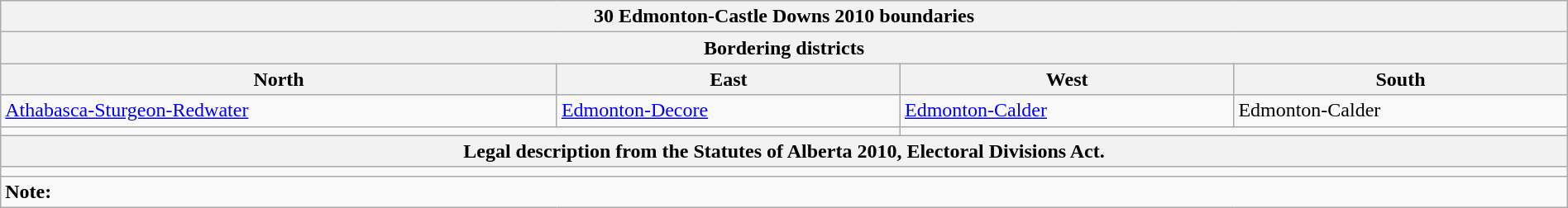<table class="wikitable collapsible collapsed" style="width:100%;">
<tr>
<th colspan=4>30 Edmonton-Castle Downs 2010 boundaries</th>
</tr>
<tr>
<th colspan=4>Bordering districts</th>
</tr>
<tr>
<th>North</th>
<th>East</th>
<th>West</th>
<th>South</th>
</tr>
<tr>
<td><a href='#'>Athabasca-Sturgeon-Redwater</a></td>
<td><a href='#'>Edmonton-Decore</a></td>
<td><a href='#'>Edmonton-Calder</a></td>
<td>Edmonton-Calder</td>
</tr>
<tr>
<td colspan=2 align=center></td>
<td colspan=2 align=center></td>
</tr>
<tr>
<th colspan=4>Legal description from the Statutes of Alberta 2010, Electoral Divisions Act.</th>
</tr>
<tr>
<td colspan=4></td>
</tr>
<tr>
<td colspan=4><strong>Note:</strong></td>
</tr>
</table>
